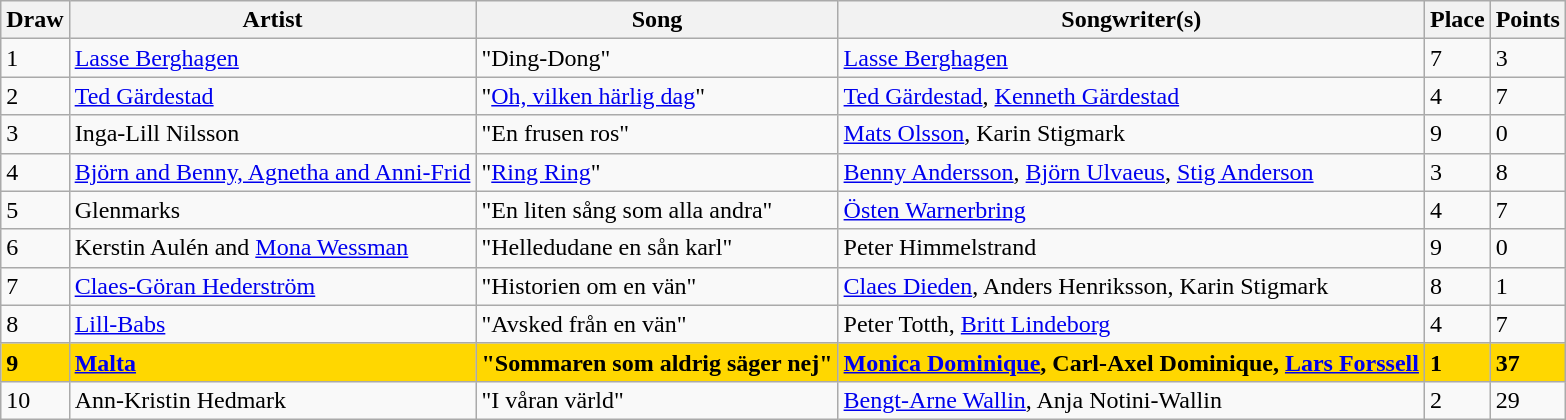<table class="sortable wikitable">
<tr>
<th>Draw</th>
<th>Artist</th>
<th>Song</th>
<th>Songwriter(s)</th>
<th>Place</th>
<th>Points</th>
</tr>
<tr --->
<td>1</td>
<td><a href='#'>Lasse Berghagen</a></td>
<td>"Ding-Dong"</td>
<td><a href='#'>Lasse Berghagen</a></td>
<td>7</td>
<td>3</td>
</tr>
<tr --->
<td>2</td>
<td><a href='#'>Ted Gärdestad</a></td>
<td>"<a href='#'>Oh, vilken härlig dag</a>"</td>
<td><a href='#'>Ted Gärdestad</a>, <a href='#'>Kenneth Gärdestad</a></td>
<td>4</td>
<td>7</td>
</tr>
<tr --->
<td>3</td>
<td>Inga-Lill Nilsson</td>
<td>"En frusen ros"</td>
<td><a href='#'>Mats Olsson</a>, Karin Stigmark</td>
<td>9</td>
<td>0</td>
</tr>
<tr --->
<td>4</td>
<td><a href='#'>Björn and Benny, Agnetha and Anni-Frid</a></td>
<td>"<a href='#'>Ring Ring</a>"</td>
<td><a href='#'>Benny Andersson</a>, <a href='#'>Björn Ulvaeus</a>, <a href='#'>Stig Anderson</a></td>
<td>3</td>
<td>8</td>
</tr>
<tr --->
<td>5</td>
<td>Glenmarks</td>
<td>"En liten sång som alla andra"</td>
<td><a href='#'>Östen Warnerbring</a></td>
<td>4</td>
<td>7</td>
</tr>
<tr --->
<td>6</td>
<td>Kerstin Aulén and <a href='#'>Mona Wessman</a></td>
<td>"Helledudane en sån karl"</td>
<td>Peter Himmelstrand</td>
<td>9</td>
<td>0</td>
</tr>
<tr --->
<td>7</td>
<td><a href='#'>Claes-Göran Hederström</a></td>
<td>"Historien om en vän"</td>
<td><a href='#'>Claes Dieden</a>, Anders Henriksson, Karin Stigmark</td>
<td>8</td>
<td>1</td>
</tr>
<tr --->
<td>8</td>
<td><a href='#'>Lill-Babs</a></td>
<td>"Avsked från en vän"</td>
<td>Peter Totth, <a href='#'>Britt Lindeborg</a></td>
<td>4</td>
<td>7</td>
</tr>
<tr style="font-weight:bold;background:gold;">
<td>9</td>
<td><a href='#'>Malta</a></td>
<td>"Sommaren som aldrig säger nej"</td>
<td><a href='#'>Monica Dominique</a>, Carl-Axel Dominique, <a href='#'>Lars Forssell</a></td>
<td>1</td>
<td>37</td>
</tr>
<tr --->
<td>10</td>
<td>Ann-Kristin Hedmark</td>
<td>"I våran värld"</td>
<td><a href='#'>Bengt-Arne Wallin</a>, Anja Notini-Wallin</td>
<td>2</td>
<td>29</td>
</tr>
</table>
